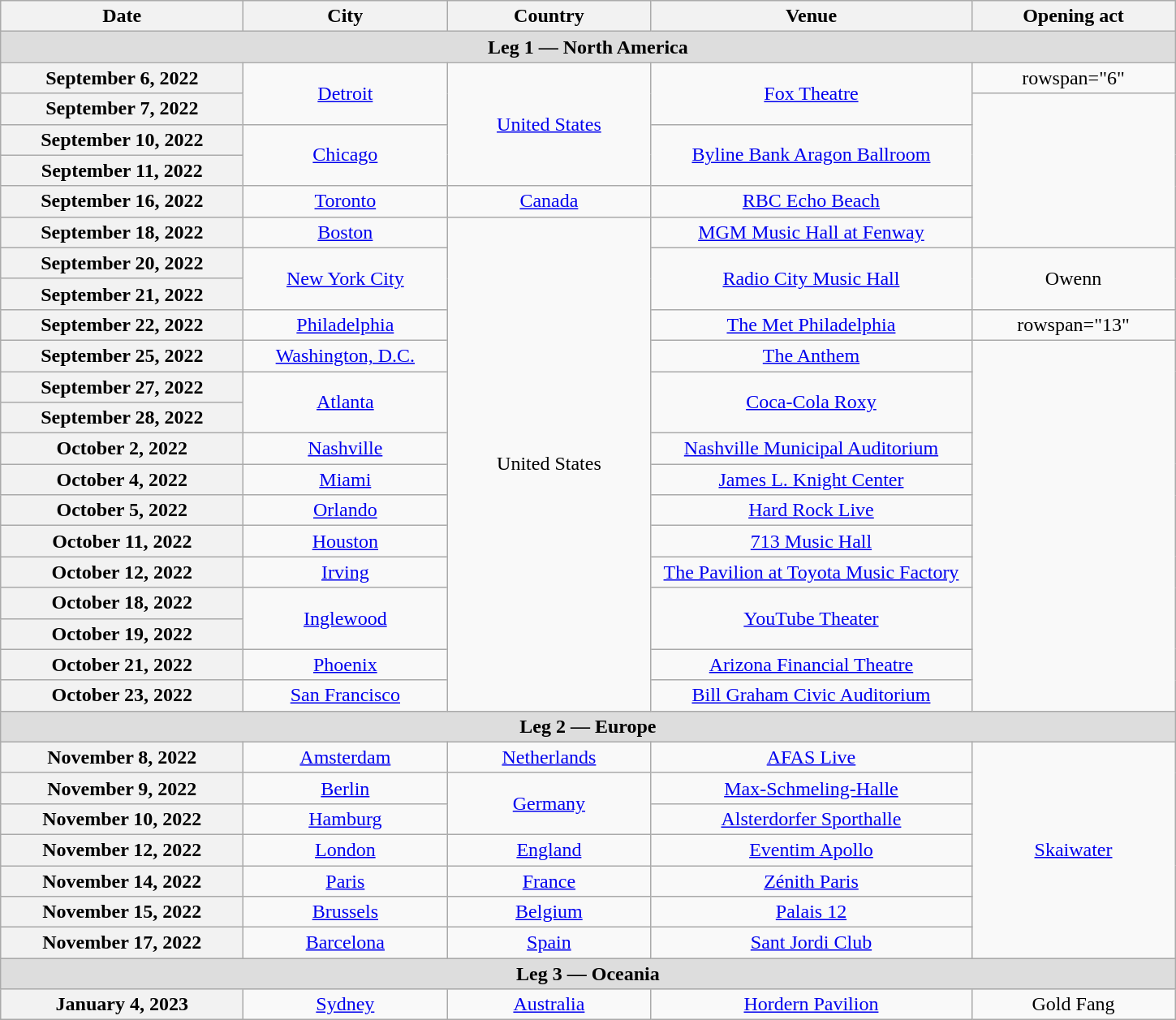<table class="wikitable plainrowheaders" style="text-align:center;">
<tr>
<th scope="col" style="width:12em;">Date</th>
<th scope="col" style="width:10em;">City</th>
<th scope="col" style="width:10em;">Country</th>
<th scope="col" style="width:16em;">Venue</th>
<th scope="col" style="width:10em;">Opening act</th>
</tr>
<tr>
<th style="background:#dddddd;" colspan="7">Leg 1 — North America</th>
</tr>
<tr>
<th scope="row" style="text-align:center;">September 6, 2022</th>
<td rowspan="2"><a href='#'>Detroit</a></td>
<td rowspan="4"><a href='#'>United States</a></td>
<td rowspan="2"><a href='#'>Fox Theatre</a></td>
<td>rowspan="6" </td>
</tr>
<tr>
<th scope="row" style="text-align:center;">September 7, 2022</th>
</tr>
<tr>
<th scope="row" style="text-align:center;">September 10, 2022</th>
<td rowspan="2"><a href='#'>Chicago</a></td>
<td rowspan="2"><a href='#'>Byline Bank Aragon Ballroom</a></td>
</tr>
<tr>
<th scope="row" style="text-align:center;">September 11, 2022</th>
</tr>
<tr>
<th scope="row" style="text-align:center;">September 16, 2022</th>
<td><a href='#'>Toronto</a></td>
<td><a href='#'>Canada</a></td>
<td><a href='#'>RBC Echo Beach</a></td>
</tr>
<tr>
<th scope="row" style="text-align:center;">September 18, 2022</th>
<td><a href='#'>Boston</a></td>
<td rowspan="16">United States</td>
<td><a href='#'>MGM Music Hall at Fenway</a></td>
</tr>
<tr>
<th scope="row" style="text-align:center;">September 20, 2022</th>
<td rowspan="2"><a href='#'>New York City</a></td>
<td rowspan="2"><a href='#'>Radio City Music Hall</a></td>
<td rowspan="2">Owenn</td>
</tr>
<tr>
<th scope="row" style="text-align:center;">September 21, 2022</th>
</tr>
<tr>
<th scope="row" style="text-align:center;">September 22, 2022</th>
<td><a href='#'>Philadelphia</a></td>
<td><a href='#'>The Met Philadelphia</a></td>
<td>rowspan="13" </td>
</tr>
<tr>
<th scope="row" style="text-align:center;">September 25, 2022</th>
<td><a href='#'>Washington, D.C.</a></td>
<td><a href='#'>The Anthem</a></td>
</tr>
<tr>
<th scope="row" style="text-align:center;">September 27, 2022</th>
<td rowspan="2"><a href='#'>Atlanta</a></td>
<td rowspan="2"><a href='#'>Coca-Cola Roxy</a></td>
</tr>
<tr>
<th scope="row" style="text-align:center;">September 28, 2022</th>
</tr>
<tr>
<th scope="row" style="text-align:center;">October 2, 2022</th>
<td><a href='#'>Nashville</a></td>
<td><a href='#'>Nashville Municipal Auditorium</a></td>
</tr>
<tr>
<th scope="row" style="text-align:center;">October 4, 2022</th>
<td><a href='#'>Miami</a></td>
<td><a href='#'>James L. Knight Center</a></td>
</tr>
<tr>
<th scope="row" style="text-align:center;">October 5, 2022</th>
<td><a href='#'>Orlando</a></td>
<td><a href='#'>Hard Rock Live</a></td>
</tr>
<tr>
<th scope="row" style="text-align:center;">October 11, 2022</th>
<td><a href='#'>Houston</a></td>
<td><a href='#'>713 Music Hall</a></td>
</tr>
<tr>
<th scope="row" style="text-align:center;">October 12, 2022</th>
<td><a href='#'>Irving</a></td>
<td><a href='#'>The Pavilion at Toyota Music Factory</a></td>
</tr>
<tr>
<th scope="row" style="text-align:center;">October 18, 2022</th>
<td rowspan="2"><a href='#'>Inglewood</a></td>
<td rowspan="2"><a href='#'>YouTube Theater</a></td>
</tr>
<tr>
<th scope="row" style="text-align:center;">October 19, 2022</th>
</tr>
<tr>
<th scope="row" style="text-align:center;">October 21, 2022</th>
<td><a href='#'>Phoenix</a></td>
<td><a href='#'>Arizona Financial Theatre</a></td>
</tr>
<tr>
<th scope="row" style="text-align:center;">October 23, 2022</th>
<td><a href='#'>San Francisco</a></td>
<td><a href='#'>Bill Graham Civic Auditorium</a></td>
</tr>
<tr>
<th style="background:#dddddd; "colspan="7">Leg 2 — Europe</th>
</tr>
<tr>
<th scope="row" style="text-align:center;">November 8, 2022</th>
<td><a href='#'>Amsterdam</a></td>
<td><a href='#'>Netherlands</a></td>
<td><a href='#'>AFAS Live</a></td>
<td rowspan="7"><a href='#'>Skaiwater</a></td>
</tr>
<tr>
<th scope="row" style="text-align:center;">November 9, 2022</th>
<td><a href='#'>Berlin</a></td>
<td rowspan="2"><a href='#'>Germany</a></td>
<td><a href='#'>Max-Schmeling-Halle</a></td>
</tr>
<tr>
<th scope="row" style="text-align:center;">November 10, 2022</th>
<td><a href='#'>Hamburg</a></td>
<td><a href='#'>Alsterdorfer Sporthalle</a></td>
</tr>
<tr>
<th scope="row" style="text-align:center;">November 12, 2022</th>
<td><a href='#'>London</a></td>
<td><a href='#'>England</a></td>
<td><a href='#'>Eventim Apollo</a></td>
</tr>
<tr>
<th scope="row" style="text-align:center;">November 14, 2022</th>
<td><a href='#'>Paris</a></td>
<td><a href='#'>France</a></td>
<td><a href='#'>Zénith Paris</a></td>
</tr>
<tr>
<th scope="row" style="text-align:center;">November 15, 2022</th>
<td><a href='#'>Brussels</a></td>
<td><a href='#'>Belgium</a></td>
<td><a href='#'>Palais 12</a></td>
</tr>
<tr>
<th scope="row" style="text-align:center;">November 17, 2022</th>
<td><a href='#'>Barcelona</a></td>
<td><a href='#'>Spain</a></td>
<td><a href='#'>Sant Jordi Club</a></td>
</tr>
<tr>
<th style="background:#dddddd;" colspan="7">Leg 3 — Oceania</th>
</tr>
<tr>
<th scope="row" style="text-align:center;">January 4, 2023</th>
<td><a href='#'>Sydney</a></td>
<td><a href='#'>Australia</a></td>
<td><a href='#'>Hordern Pavilion</a></td>
<td rowspan="1">Gold Fang</td>
</tr>
</table>
